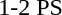<table style="text-align:center">
<tr>
<th width=200></th>
<th width=100></th>
<th width=200></th>
</tr>
<tr>
<td align=right></td>
<td>1-2 PS</td>
<td align=left></td>
</tr>
</table>
